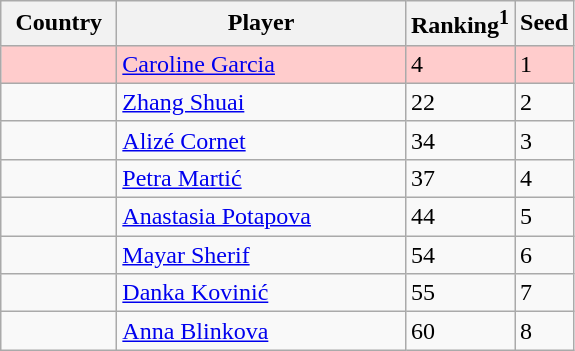<table class="sortable wikitable">
<tr>
<th width="70">Country</th>
<th width="185">Player</th>
<th>Ranking<sup>1</sup></th>
<th>Seed</th>
</tr>
<tr style="background:#fcc;">
<td></td>
<td><a href='#'>Caroline Garcia</a></td>
<td>4</td>
<td>1</td>
</tr>
<tr>
<td></td>
<td><a href='#'>Zhang Shuai</a></td>
<td>22</td>
<td>2</td>
</tr>
<tr>
<td></td>
<td><a href='#'>Alizé Cornet</a></td>
<td>34</td>
<td>3</td>
</tr>
<tr>
<td></td>
<td><a href='#'>Petra Martić</a></td>
<td>37</td>
<td>4</td>
</tr>
<tr>
<td></td>
<td><a href='#'>Anastasia Potapova</a></td>
<td>44</td>
<td>5</td>
</tr>
<tr>
<td></td>
<td><a href='#'>Mayar Sherif</a></td>
<td>54</td>
<td>6</td>
</tr>
<tr>
<td></td>
<td><a href='#'>Danka Kovinić</a></td>
<td>55</td>
<td>7</td>
</tr>
<tr>
<td></td>
<td><a href='#'>Anna Blinkova</a></td>
<td>60</td>
<td>8</td>
</tr>
</table>
